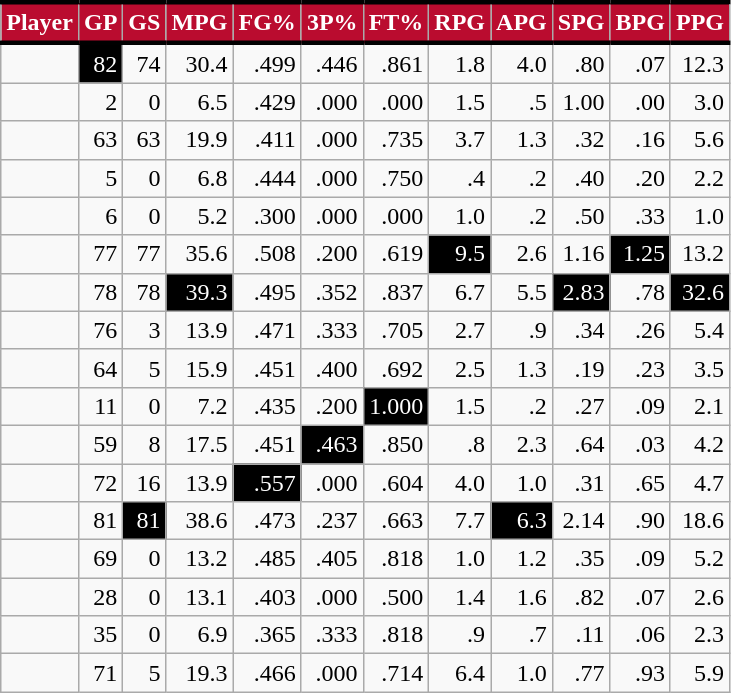<table class="wikitable sortable" style="text-align:right;">
<tr>
<th style="background:#BA0C2F; color:#FFFFFF; border-top:#010101 3px solid; border-bottom:#010101 3px solid;">Player</th>
<th style="background:#BA0C2F; color:#FFFFFF; border-top:#010101 3px solid; border-bottom:#010101 3px solid;">GP</th>
<th style="background:#BA0C2F; color:#FFFFFF; border-top:#010101 3px solid; border-bottom:#010101 3px solid;">GS</th>
<th style="background:#BA0C2F; color:#FFFFFF; border-top:#010101 3px solid; border-bottom:#010101 3px solid;">MPG</th>
<th style="background:#BA0C2F; color:#FFFFFF; border-top:#010101 3px solid; border-bottom:#010101 3px solid;">FG%</th>
<th style="background:#BA0C2F; color:#FFFFFF; border-top:#010101 3px solid; border-bottom:#010101 3px solid;">3P%</th>
<th style="background:#BA0C2F; color:#FFFFFF; border-top:#010101 3px solid; border-bottom:#010101 3px solid;">FT%</th>
<th style="background:#BA0C2F; color:#FFFFFF; border-top:#010101 3px solid; border-bottom:#010101 3px solid;">RPG</th>
<th style="background:#BA0C2F; color:#FFFFFF; border-top:#010101 3px solid; border-bottom:#010101 3px solid;">APG</th>
<th style="background:#BA0C2F; color:#FFFFFF; border-top:#010101 3px solid; border-bottom:#010101 3px solid;">SPG</th>
<th style="background:#BA0C2F; color:#FFFFFF; border-top:#010101 3px solid; border-bottom:#010101 3px solid;">BPG</th>
<th style="background:#BA0C2F; color:#FFFFFF; border-top:#010101 3px solid; border-bottom:#010101 3px solid;">PPG</th>
</tr>
<tr>
<td></td>
<td style="background:black;color:white;">82</td>
<td>74</td>
<td>30.4</td>
<td>.499</td>
<td>.446</td>
<td>.861</td>
<td>1.8</td>
<td>4.0</td>
<td>.80</td>
<td>.07</td>
<td>12.3</td>
</tr>
<tr>
<td></td>
<td>2</td>
<td>0</td>
<td>6.5</td>
<td>.429</td>
<td>.000</td>
<td>.000</td>
<td>1.5</td>
<td>.5</td>
<td>1.00</td>
<td>.00</td>
<td>3.0</td>
</tr>
<tr>
<td></td>
<td>63</td>
<td>63</td>
<td>19.9</td>
<td>.411</td>
<td>.000</td>
<td>.735</td>
<td>3.7</td>
<td>1.3</td>
<td>.32</td>
<td>.16</td>
<td>5.6</td>
</tr>
<tr>
<td></td>
<td>5</td>
<td>0</td>
<td>6.8</td>
<td>.444</td>
<td>.000</td>
<td>.750</td>
<td>.4</td>
<td>.2</td>
<td>.40</td>
<td>.20</td>
<td>2.2</td>
</tr>
<tr>
<td></td>
<td>6</td>
<td>0</td>
<td>5.2</td>
<td>.300</td>
<td>.000</td>
<td>.000</td>
<td>1.0</td>
<td>.2</td>
<td>.50</td>
<td>.33</td>
<td>1.0</td>
</tr>
<tr>
<td></td>
<td>77</td>
<td>77</td>
<td>35.6</td>
<td>.508</td>
<td>.200</td>
<td>.619</td>
<td style="background:black;color:white;">9.5</td>
<td>2.6</td>
<td>1.16</td>
<td style="background:black;color:white;">1.25</td>
<td>13.2</td>
</tr>
<tr>
<td></td>
<td>78</td>
<td>78</td>
<td style="background:black;color:white;">39.3</td>
<td>.495</td>
<td>.352</td>
<td>.837</td>
<td>6.7</td>
<td>5.5</td>
<td style="background:black;color:white;">2.83</td>
<td>.78</td>
<td style="background:black;color:white;">32.6</td>
</tr>
<tr>
<td></td>
<td>76</td>
<td>3</td>
<td>13.9</td>
<td>.471</td>
<td>.333</td>
<td>.705</td>
<td>2.7</td>
<td>.9</td>
<td>.34</td>
<td>.26</td>
<td>5.4</td>
</tr>
<tr>
<td></td>
<td>64</td>
<td>5</td>
<td>15.9</td>
<td>.451</td>
<td>.400</td>
<td>.692</td>
<td>2.5</td>
<td>1.3</td>
<td>.19</td>
<td>.23</td>
<td>3.5</td>
</tr>
<tr>
<td></td>
<td>11</td>
<td>0</td>
<td>7.2</td>
<td>.435</td>
<td>.200</td>
<td style="background:black;color:white;">1.000</td>
<td>1.5</td>
<td>.2</td>
<td>.27</td>
<td>.09</td>
<td>2.1</td>
</tr>
<tr>
<td></td>
<td>59</td>
<td>8</td>
<td>17.5</td>
<td>.451</td>
<td style="background:black;color:white;">.463</td>
<td>.850</td>
<td>.8</td>
<td>2.3</td>
<td>.64</td>
<td>.03</td>
<td>4.2</td>
</tr>
<tr>
<td></td>
<td>72</td>
<td>16</td>
<td>13.9</td>
<td style="background:black;color:white;">.557</td>
<td>.000</td>
<td>.604</td>
<td>4.0</td>
<td>1.0</td>
<td>.31</td>
<td>.65</td>
<td>4.7</td>
</tr>
<tr>
<td></td>
<td>81</td>
<td style="background:black;color:white;">81</td>
<td>38.6</td>
<td>.473</td>
<td>.237</td>
<td>.663</td>
<td>7.7</td>
<td style="background:black;color:white;">6.3</td>
<td>2.14</td>
<td>.90</td>
<td>18.6</td>
</tr>
<tr>
<td></td>
<td>69</td>
<td>0</td>
<td>13.2</td>
<td>.485</td>
<td>.405</td>
<td>.818</td>
<td>1.0</td>
<td>1.2</td>
<td>.35</td>
<td>.09</td>
<td>5.2</td>
</tr>
<tr>
<td></td>
<td>28</td>
<td>0</td>
<td>13.1</td>
<td>.403</td>
<td>.000</td>
<td>.500</td>
<td>1.4</td>
<td>1.6</td>
<td>.82</td>
<td>.07</td>
<td>2.6</td>
</tr>
<tr>
<td></td>
<td>35</td>
<td>0</td>
<td>6.9</td>
<td>.365</td>
<td>.333</td>
<td>.818</td>
<td>.9</td>
<td>.7</td>
<td>.11</td>
<td>.06</td>
<td>2.3</td>
</tr>
<tr>
<td></td>
<td>71</td>
<td>5</td>
<td>19.3</td>
<td>.466</td>
<td>.000</td>
<td>.714</td>
<td>6.4</td>
<td>1.0</td>
<td>.77</td>
<td>.93</td>
<td>5.9</td>
</tr>
</table>
